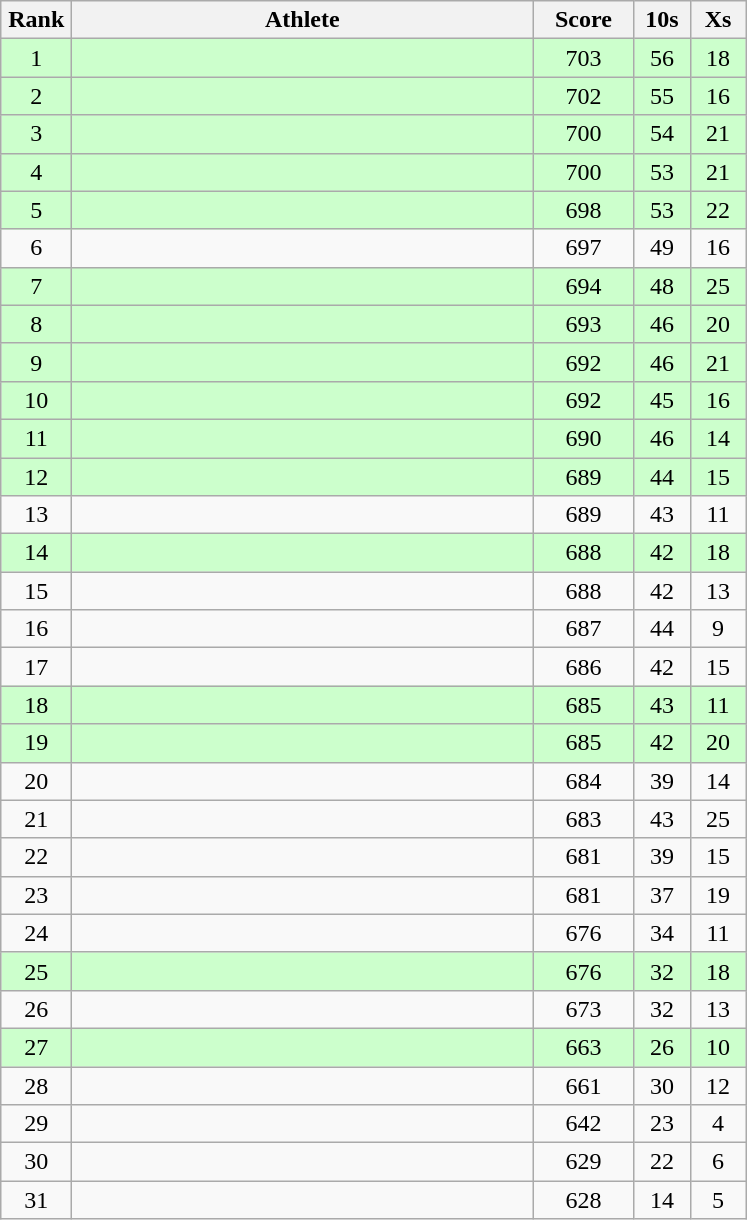<table class=wikitable style="text-align:center">
<tr>
<th width=40>Rank</th>
<th width=300>Athlete</th>
<th width=60>Score</th>
<th width=30>10s</th>
<th width=30>Xs</th>
</tr>
<tr bgcolor=ccffcc>
<td>1</td>
<td align=left></td>
<td>703</td>
<td>56</td>
<td>18</td>
</tr>
<tr bgcolor=ccffcc>
<td>2</td>
<td align=left></td>
<td>702</td>
<td>55</td>
<td>16</td>
</tr>
<tr bgcolor=ccffcc>
<td>3</td>
<td align=left></td>
<td>700</td>
<td>54</td>
<td>21</td>
</tr>
<tr bgcolor=ccffcc>
<td>4</td>
<td align=left></td>
<td>700</td>
<td>53</td>
<td>21</td>
</tr>
<tr bgcolor=ccffcc>
<td>5</td>
<td align=left></td>
<td>698</td>
<td>53</td>
<td>22</td>
</tr>
<tr>
<td>6</td>
<td align=left></td>
<td>697</td>
<td>49</td>
<td>16</td>
</tr>
<tr bgcolor=ccffcc>
<td>7</td>
<td align=left></td>
<td>694</td>
<td>48</td>
<td>25</td>
</tr>
<tr bgcolor=ccffcc>
<td>8</td>
<td align=left></td>
<td>693</td>
<td>46</td>
<td>20</td>
</tr>
<tr bgcolor=ccffcc>
<td>9</td>
<td align=left></td>
<td>692</td>
<td>46</td>
<td>21</td>
</tr>
<tr bgcolor=ccffcc>
<td>10</td>
<td align=left></td>
<td>692</td>
<td>45</td>
<td>16</td>
</tr>
<tr bgcolor=ccffcc>
<td>11</td>
<td align=left></td>
<td>690</td>
<td>46</td>
<td>14</td>
</tr>
<tr bgcolor=ccffcc>
<td>12</td>
<td align=left></td>
<td>689</td>
<td>44</td>
<td>15</td>
</tr>
<tr>
<td>13</td>
<td align=left></td>
<td>689</td>
<td>43</td>
<td>11</td>
</tr>
<tr bgcolor=ccffcc>
<td>14</td>
<td align=left></td>
<td>688</td>
<td>42</td>
<td>18</td>
</tr>
<tr>
<td>15</td>
<td align=left></td>
<td>688</td>
<td>42</td>
<td>13</td>
</tr>
<tr>
<td>16</td>
<td align=left></td>
<td>687</td>
<td>44</td>
<td>9</td>
</tr>
<tr>
<td>17</td>
<td align=left></td>
<td>686</td>
<td>42</td>
<td>15</td>
</tr>
<tr bgcolor=ccffcc>
<td>18</td>
<td align=left></td>
<td>685</td>
<td>43</td>
<td>11</td>
</tr>
<tr bgcolor=ccffcc>
<td>19</td>
<td align=left></td>
<td>685</td>
<td>42</td>
<td>20</td>
</tr>
<tr>
<td>20</td>
<td align=left></td>
<td>684</td>
<td>39</td>
<td>14</td>
</tr>
<tr>
<td>21</td>
<td align=left></td>
<td>683</td>
<td>43</td>
<td>25</td>
</tr>
<tr>
<td>22</td>
<td align=left></td>
<td>681</td>
<td>39</td>
<td>15</td>
</tr>
<tr>
<td>23</td>
<td align=left></td>
<td>681</td>
<td>37</td>
<td>19</td>
</tr>
<tr>
<td>24</td>
<td align=left></td>
<td>676</td>
<td>34</td>
<td>11</td>
</tr>
<tr bgcolor=ccffcc>
<td>25</td>
<td align=left></td>
<td>676</td>
<td>32</td>
<td>18</td>
</tr>
<tr>
<td>26</td>
<td align=left></td>
<td>673</td>
<td>32</td>
<td>13</td>
</tr>
<tr bgcolor=ccffcc>
<td>27</td>
<td align=left></td>
<td>663</td>
<td>26</td>
<td>10</td>
</tr>
<tr>
<td>28</td>
<td align=left></td>
<td>661</td>
<td>30</td>
<td>12</td>
</tr>
<tr>
<td>29</td>
<td align=left></td>
<td>642</td>
<td>23</td>
<td>4</td>
</tr>
<tr>
<td>30</td>
<td align=left></td>
<td>629</td>
<td>22</td>
<td>6</td>
</tr>
<tr>
<td>31</td>
<td align=left></td>
<td>628</td>
<td>14</td>
<td>5</td>
</tr>
</table>
